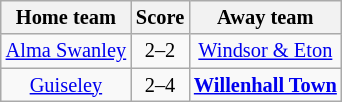<table class="wikitable" style="text-align: center; font-size:85%">
<tr>
<th>Home team</th>
<th>Score</th>
<th>Away team</th>
</tr>
<tr>
<td><a href='#'>Alma Swanley</a></td>
<td>2–2</td>
<td><a href='#'>Windsor & Eton</a></td>
</tr>
<tr>
<td><a href='#'>Guiseley</a></td>
<td>2–4</td>
<td><strong><a href='#'>Willenhall Town</a></strong></td>
</tr>
</table>
